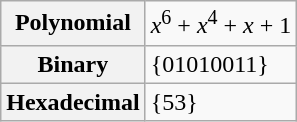<table class="wikitable">
<tr>
<th>Polynomial</th>
<td><em>x</em><sup>6</sup> + <em>x</em><sup>4</sup> + <em>x</em> + 1</td>
</tr>
<tr>
<th>Binary</th>
<td>{01010011}</td>
</tr>
<tr>
<th>Hexadecimal</th>
<td>{53}</td>
</tr>
</table>
